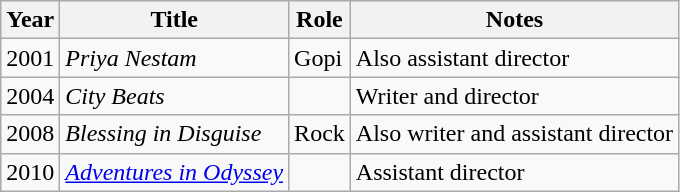<table class="wikitable sortable">
<tr>
<th>Year</th>
<th>Title</th>
<th>Role</th>
<th>Notes</th>
</tr>
<tr>
<td>2001</td>
<td><em>Priya Nestam</em></td>
<td>Gopi</td>
<td>Also assistant director</td>
</tr>
<tr>
<td>2004</td>
<td><em>City Beats</em></td>
<td></td>
<td>Writer and director</td>
</tr>
<tr>
<td>2008</td>
<td><em>Blessing in Disguise</em></td>
<td>Rock</td>
<td>Also writer and assistant director</td>
</tr>
<tr>
<td>2010</td>
<td><em><a href='#'>Adventures in Odyssey</a></em></td>
<td></td>
<td>Assistant director</td>
</tr>
</table>
